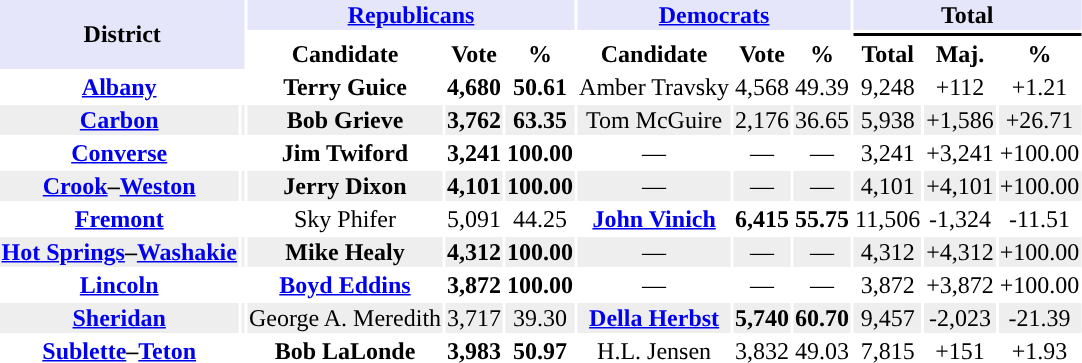<table class="toccolours sortable" style="text-align:center;">
<tr style="background:lavender">
<th rowspan="3" colspan="2">District</th>
<th colspan=3><a href='#'>Republicans</a></th>
<th colspan=3><a href='#'>Democrats</a></th>
<th colspan=3>Total</th>
</tr>
<tr>
<th colspan=3 style="background-color:"></th>
<th colspan=3 style="background-color:"></th>
<th colspan=3 style="background-color:#000000"></th>
</tr>
<tr>
<th align="center">Candidate</th>
<th align="center">Vote</th>
<th align="center">%</th>
<th align="center">Candidate</th>
<th align="center">Vote</th>
<th align="center">%</th>
<th align="center">Total</th>
<th align="center">Maj.</th>
<th align="center">%</th>
</tr>
<tr>
<th><a href='#'>Albany</a></th>
<td style="background-color:"></td>
<td><strong>Terry Guice</strong></td>
<td><strong>4,680</strong></td>
<td><strong>50.61</strong></td>
<td>Amber Travsky</td>
<td>4,568</td>
<td>49.39</td>
<td>9,248</td>
<td>+112</td>
<td>+1.21</td>
</tr>
<tr style="background:#EEEEEE;">
<th><a href='#'>Carbon</a></th>
<td style="background-color:"></td>
<td><strong>Bob Grieve</strong></td>
<td><strong>3,762</strong></td>
<td><strong>63.35</strong></td>
<td>Tom McGuire</td>
<td>2,176</td>
<td>36.65</td>
<td>5,938</td>
<td>+1,586</td>
<td>+26.71</td>
</tr>
<tr>
<th><a href='#'>Converse</a></th>
<td style="background-color:"></td>
<td><strong>Jim Twiford</strong></td>
<td><strong>3,241</strong></td>
<td><strong>100.00</strong></td>
<td>—</td>
<td>—</td>
<td>—</td>
<td>3,241</td>
<td>+3,241</td>
<td>+100.00</td>
</tr>
<tr style="background:#EEEEEE;">
<th><a href='#'>Crook</a>–<a href='#'>Weston</a></th>
<td style="background-color:"></td>
<td><strong>Jerry Dixon</strong></td>
<td><strong>4,101</strong></td>
<td><strong>100.00</strong></td>
<td>—</td>
<td>—</td>
<td>—</td>
<td>4,101</td>
<td>+4,101</td>
<td>+100.00</td>
</tr>
<tr>
<th><a href='#'>Fremont</a></th>
<td style="background-color:"></td>
<td>Sky Phifer</td>
<td>5,091</td>
<td>44.25</td>
<td><strong><a href='#'>John Vinich</a></strong></td>
<td><strong>6,415</strong></td>
<td><strong>55.75</strong></td>
<td>11,506</td>
<td>-1,324</td>
<td>-11.51</td>
</tr>
<tr style="background:#EEEEEE;">
<th><a href='#'>Hot Springs</a>–<a href='#'>Washakie</a></th>
<td style="background-color:"></td>
<td><strong>Mike Healy</strong></td>
<td><strong>4,312</strong></td>
<td><strong>100.00</strong></td>
<td>—</td>
<td>—</td>
<td>—</td>
<td>4,312</td>
<td>+4,312</td>
<td>+100.00</td>
</tr>
<tr>
<th><a href='#'>Lincoln</a></th>
<td style="background-color:"></td>
<td><strong><a href='#'>Boyd Eddins</a></strong></td>
<td><strong>3,872</strong></td>
<td><strong>100.00</strong></td>
<td>—</td>
<td>—</td>
<td>—</td>
<td>3,872</td>
<td>+3,872</td>
<td>+100.00</td>
</tr>
<tr style="background:#EEEEEE;">
<th><a href='#'>Sheridan</a></th>
<td style="background-color:"></td>
<td>George A. Meredith</td>
<td>3,717</td>
<td>39.30</td>
<td><strong><a href='#'>Della Herbst</a></strong></td>
<td><strong>5,740</strong></td>
<td><strong>60.70</strong></td>
<td>9,457</td>
<td>-2,023</td>
<td>-21.39</td>
</tr>
<tr>
<th><a href='#'>Sublette</a>–<a href='#'>Teton</a></th>
<td style="background-color:"></td>
<td><strong>Bob LaLonde</strong></td>
<td><strong>3,983</strong></td>
<td><strong>50.97</strong></td>
<td>H.L. Jensen</td>
<td>3,832</td>
<td>49.03</td>
<td>7,815</td>
<td>+151</td>
<td>+1.93</td>
</tr>
<tr>
</tr>
</table>
